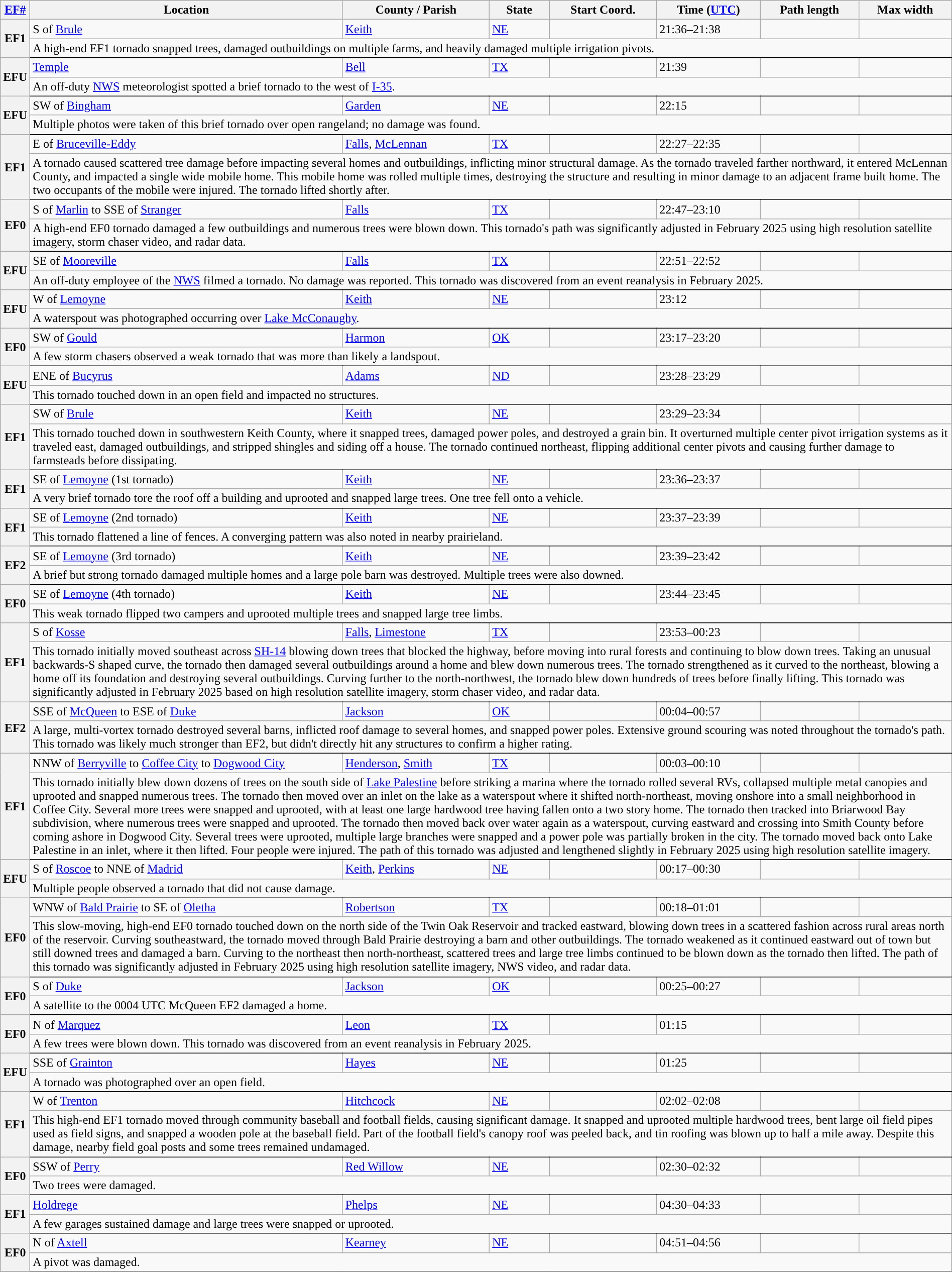<table class="wikitable sortable" style="width:100%;">
<tr>
<th scope="col" width="2%" align="center"><a href='#'>EF#</a></th>
<th scope="col" align="center" class="unsortable">Location</th>
<th scope="col" align="center" class="unsortable">County / Parish</th>
<th scope="col" align="center">State</th>
<th scope="col" align="center">Start Coord.</th>
<th scope="col" align="center">Time (<a href='#'>UTC</a>)</th>
<th scope="col" align="center">Path length</th>
<th scope="col" align="center">Max width</th>
</tr>
<tr>
<th scope="row" rowspan="2" style="background-color:#">EF1</th>
<td>S of <a href='#'>Brule</a></td>
<td><a href='#'>Keith</a></td>
<td><a href='#'>NE</a></td>
<td></td>
<td>21:36–21:38</td>
<td></td>
<td></td>
</tr>
<tr class="expand-child">
<td colspan="8" style=" border-bottom: 1px solid black;">A high-end EF1 tornado snapped trees, damaged outbuildings on multiple farms, and heavily damaged multiple irrigation pivots.</td>
</tr>
<tr>
<th scope="row" rowspan="2" style="background-color:#">EFU</th>
<td><a href='#'>Temple</a></td>
<td><a href='#'>Bell</a></td>
<td><a href='#'>TX</a></td>
<td></td>
<td>21:39</td>
<td></td>
<td></td>
</tr>
<tr class="expand-child">
<td colspan="8" style=" border-bottom: 1px solid black;">An off-duty <a href='#'>NWS</a> meteorologist spotted a brief tornado to the west of <a href='#'>I-35</a>.</td>
</tr>
<tr>
<th scope="row" rowspan="2" style="background-color:#">EFU</th>
<td>SW of <a href='#'>Bingham</a></td>
<td><a href='#'>Garden</a></td>
<td><a href='#'>NE</a></td>
<td></td>
<td>22:15</td>
<td></td>
<td></td>
</tr>
<tr class="expand-child">
<td colspan="8" style=" border-bottom: 1px solid black;">Multiple photos were taken of this brief tornado over open rangeland; no damage was found.</td>
</tr>
<tr>
<th scope="row" rowspan="2" style="background-color:#">EF1</th>
<td>E of <a href='#'>Bruceville-Eddy</a></td>
<td><a href='#'>Falls</a>, <a href='#'>McLennan</a></td>
<td><a href='#'>TX</a></td>
<td></td>
<td>22:27–22:35</td>
<td></td>
<td></td>
</tr>
<tr class="expand-child">
<td colspan="8" style=" border-bottom: 1px solid black;">A tornado caused scattered tree damage before impacting several homes and outbuildings, inflicting minor structural damage.  As the tornado traveled farther northward, it entered McLennan County, and impacted a single wide mobile home. This mobile home was rolled multiple times, destroying the structure and resulting in minor damage to an adjacent frame built home. The two occupants of the mobile were injured. The tornado lifted shortly after.</td>
</tr>
<tr>
<th scope="row" rowspan="2" style="background-color:#">EF0</th>
<td>S of <a href='#'>Marlin</a> to SSE of <a href='#'>Stranger</a></td>
<td><a href='#'>Falls</a></td>
<td><a href='#'>TX</a></td>
<td></td>
<td>22:47–23:10</td>
<td></td>
<td></td>
</tr>
<tr class="expand-child">
<td colspan="8" style=" border-bottom: 1px solid black;">A high-end EF0 tornado damaged a few outbuildings and numerous trees were blown down. This tornado's path was significantly adjusted in February 2025 using high resolution satellite imagery, storm chaser video, and radar data.</td>
</tr>
<tr>
<th scope="row" rowspan="2" style="background-color:#">EFU</th>
<td>SE of <a href='#'>Mooreville</a></td>
<td><a href='#'>Falls</a></td>
<td><a href='#'>TX</a></td>
<td></td>
<td>22:51–22:52</td>
<td></td>
<td></td>
</tr>
<tr class="expand-child">
<td colspan="8" style=" border-bottom: 1px solid black;">An off-duty employee of the <a href='#'>NWS</a> filmed a tornado. No damage was reported. This tornado was discovered from an event reanalysis in February 2025.</td>
</tr>
<tr>
<th scope="row" rowspan="2" style="background-color:#">EFU</th>
<td>W of <a href='#'>Lemoyne</a></td>
<td><a href='#'>Keith</a></td>
<td><a href='#'>NE</a></td>
<td></td>
<td>23:12</td>
<td></td>
<td></td>
</tr>
<tr class="expand-child">
<td colspan="8" style=" border-bottom: 1px solid black;">A waterspout was photographed occurring over <a href='#'>Lake McConaughy</a>.</td>
</tr>
<tr>
<th scope="row" rowspan="2" style="background-color:#">EF0</th>
<td>SW of <a href='#'>Gould</a></td>
<td><a href='#'>Harmon</a></td>
<td><a href='#'>OK</a></td>
<td></td>
<td>23:17–23:20</td>
<td></td>
<td></td>
</tr>
<tr class="expand-child">
<td colspan="8" style=" border-bottom: 1px solid black;">A few storm chasers observed a weak tornado that was more than likely a landspout.</td>
</tr>
<tr>
<th scope="row" rowspan="2" style="background-color:#">EFU</th>
<td>ENE of <a href='#'>Bucyrus</a></td>
<td><a href='#'>Adams</a></td>
<td><a href='#'>ND</a></td>
<td></td>
<td>23:28–23:29</td>
<td></td>
<td></td>
</tr>
<tr class="expand-child">
<td colspan="8" style=" border-bottom: 1px solid black;">This tornado touched down in an open field and impacted no structures.</td>
</tr>
<tr>
<th scope="row" rowspan="2" style="background-color:#">EF1</th>
<td>SW of <a href='#'>Brule</a></td>
<td><a href='#'>Keith</a></td>
<td><a href='#'>NE</a></td>
<td></td>
<td>23:29–23:34</td>
<td></td>
<td></td>
</tr>
<tr class="expand-child">
<td colspan="8" style=" border-bottom: 1px solid black;">This tornado touched down in southwestern Keith County, where it snapped trees, damaged power poles, and destroyed a grain bin. It overturned multiple center pivot irrigation systems as it traveled east, damaged outbuildings, and stripped shingles and siding off a house. The tornado continued northeast, flipping additional center pivots and causing further damage to farmsteads before dissipating.</td>
</tr>
<tr>
<th scope="row" rowspan="2" style="background-color:#">EF1</th>
<td>SE of <a href='#'>Lemoyne</a> (1st tornado)</td>
<td><a href='#'>Keith</a></td>
<td><a href='#'>NE</a></td>
<td></td>
<td>23:36–23:37</td>
<td></td>
<td></td>
</tr>
<tr class="expand-child">
<td colspan="8" style=" border-bottom: 1px solid black;">A very brief tornado tore the roof off a building and uprooted and snapped large trees. One tree fell onto a vehicle.</td>
</tr>
<tr>
<th scope="row" rowspan="2" style="background-color:#">EF1</th>
<td>SE of <a href='#'>Lemoyne</a> (2nd tornado)</td>
<td><a href='#'>Keith</a></td>
<td><a href='#'>NE</a></td>
<td></td>
<td>23:37–23:39</td>
<td></td>
<td></td>
</tr>
<tr class="expand-child">
<td colspan="8" style=" border-bottom: 1px solid black;">This tornado flattened a line of fences. A converging pattern was also noted in nearby prairieland.</td>
</tr>
<tr>
<th scope="row" rowspan="2" style="background-color:#">EF2</th>
<td>SE of <a href='#'>Lemoyne</a> (3rd tornado)</td>
<td><a href='#'>Keith</a></td>
<td><a href='#'>NE</a></td>
<td></td>
<td>23:39–23:42</td>
<td></td>
<td></td>
</tr>
<tr class="expand-child">
<td colspan="8" style=" border-bottom: 1px solid black;">A brief but strong tornado damaged multiple homes and a large pole barn was destroyed. Multiple trees were also downed.</td>
</tr>
<tr>
<th scope="row" rowspan="2" style="background-color:#">EF0</th>
<td>SE of <a href='#'>Lemoyne</a> (4th tornado)</td>
<td><a href='#'>Keith</a></td>
<td><a href='#'>NE</a></td>
<td></td>
<td>23:44–23:45</td>
<td></td>
<td></td>
</tr>
<tr class="expand-child">
<td colspan="8" style=" border-bottom: 1px solid black;">This weak tornado flipped two campers and uprooted multiple trees and snapped large tree limbs.</td>
</tr>
<tr>
<th scope="row" rowspan="2" style="background-color:#">EF1</th>
<td>S of <a href='#'>Kosse</a></td>
<td><a href='#'>Falls</a>, <a href='#'>Limestone</a></td>
<td><a href='#'>TX</a></td>
<td></td>
<td>23:53–00:23</td>
<td></td>
<td></td>
</tr>
<tr class="expand-child">
<td colspan="8" style=" border-bottom: 1px solid black;">This tornado initially moved southeast across <a href='#'>SH-14</a> blowing down trees that blocked the highway, before moving into rural forests and continuing to blow down trees. Taking an unusual backwards-S shaped curve, the tornado then damaged several outbuildings around a home and blew down numerous trees. The tornado strengthened as it curved to the northeast, blowing a home off its foundation and destroying several outbuildings. Curving further to the north-northwest, the tornado blew down hundreds of trees before finally lifting. This tornado was significantly adjusted in February 2025 based on high resolution satellite imagery, storm chaser video, and radar data.</td>
</tr>
<tr>
<th scope="row" rowspan="2" style="background-color:#">EF2</th>
<td>SSE of <a href='#'>McQueen</a> to ESE of <a href='#'>Duke</a></td>
<td><a href='#'>Jackson</a></td>
<td><a href='#'>OK</a></td>
<td></td>
<td>00:04–00:57</td>
<td></td>
<td></td>
</tr>
<tr class="expand-child">
<td colspan="8" style=" border-bottom: 1px solid black;">A large, multi-vortex tornado destroyed several barns, inflicted roof damage to several homes, and snapped power poles. Extensive ground scouring was noted throughout the tornado's path. This tornado was likely much stronger than EF2, but didn't directly hit any structures to confirm a higher rating. </td>
</tr>
<tr>
<th scope="row" rowspan="2" style="background-color:#">EF1</th>
<td>NNW of <a href='#'>Berryville</a> to <a href='#'>Coffee City</a> to <a href='#'>Dogwood City</a></td>
<td><a href='#'>Henderson</a>, <a href='#'>Smith</a></td>
<td><a href='#'>TX</a></td>
<td></td>
<td>00:03–00:10</td>
<td></td>
<td></td>
</tr>
<tr class="expand-child">
<td colspan="8" style=" border-bottom: 1px solid black;">This tornado initially blew down dozens of trees on the south side of <a href='#'>Lake Palestine</a> before striking a marina where the tornado rolled several RVs, collapsed multiple metal canopies and uprooted and snapped numerous trees. The tornado then moved over an inlet on the lake as a waterspout where it shifted north-northeast, moving onshore into a small neighborhood in Coffee City. Several more trees were snapped and uprooted, with at least one large hardwood tree having fallen onto a two story home. The tornado then tracked into Briarwood Bay subdivision, where numerous trees were snapped and uprooted. The tornado then moved back over water again as a waterspout, curving eastward and crossing into Smith County before coming ashore in Dogwood City. Several trees were uprooted, multiple large branches were snapped and a power pole was partially broken in the city. The tornado moved back onto Lake Palestine in an inlet, where it then lifted. Four people were injured. The path of this tornado was adjusted and lengthened slightly in February 2025 using high resolution satellite imagery.</td>
</tr>
<tr>
<th scope="row" rowspan="2" style="background-color:#">EFU</th>
<td>S of <a href='#'>Roscoe</a> to NNE of <a href='#'>Madrid</a></td>
<td><a href='#'>Keith</a>, <a href='#'>Perkins</a></td>
<td><a href='#'>NE</a></td>
<td></td>
<td>00:17–00:30</td>
<td></td>
<td></td>
</tr>
<tr class="expand-child">
<td colspan="8" style=" border-bottom: 1px solid black;">Multiple people observed a tornado that did not cause damage.</td>
</tr>
<tr>
<th scope="row" rowspan="2" style="background-color:#">EF0</th>
<td>WNW of <a href='#'>Bald Prairie</a> to SE of <a href='#'>Oletha</a></td>
<td><a href='#'>Robertson</a></td>
<td><a href='#'>TX</a></td>
<td></td>
<td>00:18–01:01</td>
<td></td>
<td></td>
</tr>
<tr class="expand-child">
<td colspan="8" style=" border-bottom: 1px solid black;">This slow-moving, high-end EF0 tornado touched down on the north side of the Twin Oak Reservoir and tracked eastward, blowing down trees in a scattered fashion across rural areas north of the reservoir. Curving southeastward, the tornado moved through Bald Prairie destroying a barn and other outbuildings. The tornado weakened as it continued eastward out of town but still downed trees and damaged a barn. Curving to the northeast then north-northeast, scattered trees and large tree limbs continued to be blown down as the tornado then lifted. The path of this tornado was significantly adjusted in February 2025 using high resolution satellite imagery, NWS video, and radar data.</td>
</tr>
<tr>
<th scope="row" rowspan="2" style="background-color:#">EF0</th>
<td>S of <a href='#'>Duke</a></td>
<td><a href='#'>Jackson</a></td>
<td><a href='#'>OK</a></td>
<td></td>
<td>00:25–00:27</td>
<td></td>
<td></td>
</tr>
<tr class="expand-child">
<td colspan="8" style=" border-bottom: 1px solid black;">A satellite to the 0004 UTC McQueen EF2 damaged a home.</td>
</tr>
<tr>
<th scope="row" rowspan="2" style="background-color:#">EF0</th>
<td>N of <a href='#'>Marquez</a></td>
<td><a href='#'>Leon</a></td>
<td><a href='#'>TX</a></td>
<td></td>
<td>01:15</td>
<td></td>
<td></td>
</tr>
<tr class="expand-child">
<td colspan="8" style=" border-bottom: 1px solid black;">A few trees were blown down. This tornado was discovered from an event reanalysis in February 2025.</td>
</tr>
<tr>
<th scope="row" rowspan="2" style="background-color:#">EFU</th>
<td>SSE of <a href='#'>Grainton</a></td>
<td><a href='#'>Hayes</a></td>
<td><a href='#'>NE</a></td>
<td></td>
<td>01:25</td>
<td></td>
<td></td>
</tr>
<tr class="expand-child">
<td colspan="8" style=" border-bottom: 1px solid black;">A tornado was photographed over an open field.</td>
</tr>
<tr>
<th scope="row" rowspan="2" style="background-color:#">EF1</th>
<td>W of <a href='#'>Trenton</a></td>
<td><a href='#'>Hitchcock</a></td>
<td><a href='#'>NE</a></td>
<td></td>
<td>02:02–02:08</td>
<td></td>
<td></td>
</tr>
<tr class="expand-child">
<td colspan="8" style=" border-bottom: 1px solid black;">This high-end EF1 tornado moved through community baseball and football fields, causing significant damage. It snapped and uprooted multiple hardwood trees, bent large oil field pipes used as field signs, and snapped a wooden pole at the baseball field. Part of the football field's canopy roof was peeled back, and tin roofing was blown up to half a mile away. Despite this damage, nearby field goal posts and some trees remained undamaged.</td>
</tr>
<tr>
<th scope="row" rowspan="2" style="background-color:#">EF0</th>
<td>SSW of <a href='#'>Perry</a></td>
<td><a href='#'>Red Willow</a></td>
<td><a href='#'>NE</a></td>
<td></td>
<td>02:30–02:32</td>
<td></td>
<td></td>
</tr>
<tr class="expand-child">
<td colspan="8" style=" border-bottom: 1px solid black;">Two trees were damaged.</td>
</tr>
<tr>
<th scope="row" rowspan="2" style="background-color:#">EF1</th>
<td><a href='#'>Holdrege</a></td>
<td><a href='#'>Phelps</a></td>
<td><a href='#'>NE</a></td>
<td></td>
<td>04:30–04:33</td>
<td></td>
<td></td>
</tr>
<tr class="expand-child">
<td colspan="8" style=" border-bottom: 1px solid black;">A few garages sustained damage and large trees were snapped or uprooted.</td>
</tr>
<tr>
<th scope="row" rowspan="2" style="background-color:#">EF0</th>
<td>N of <a href='#'>Axtell</a></td>
<td><a href='#'>Kearney</a></td>
<td><a href='#'>NE</a></td>
<td></td>
<td>04:51–04:56</td>
<td></td>
<td></td>
</tr>
<tr class="expand-child">
<td colspan="8" style=" border-bottom: 1px solid black;">A pivot was damaged.</td>
</tr>
<tr>
</tr>
</table>
